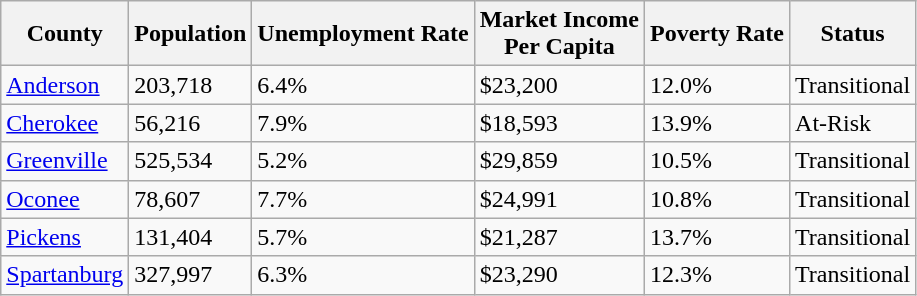<table class="wikitable sortable">
<tr>
<th>County</th>
<th>Population</th>
<th>Unemployment Rate</th>
<th>Market Income<br> Per Capita</th>
<th>Poverty Rate</th>
<th>Status</th>
</tr>
<tr>
<td><a href='#'>Anderson</a></td>
<td>203,718</td>
<td>6.4%</td>
<td>$23,200</td>
<td>12.0%</td>
<td>Transitional</td>
</tr>
<tr>
<td><a href='#'>Cherokee</a></td>
<td>56,216</td>
<td>7.9%</td>
<td>$18,593</td>
<td>13.9%</td>
<td>At-Risk</td>
</tr>
<tr>
<td><a href='#'>Greenville</a></td>
<td>525,534</td>
<td>5.2%</td>
<td>$29,859</td>
<td>10.5%</td>
<td>Transitional</td>
</tr>
<tr>
<td><a href='#'>Oconee</a></td>
<td>78,607</td>
<td>7.7%</td>
<td>$24,991</td>
<td>10.8%</td>
<td>Transitional</td>
</tr>
<tr>
<td><a href='#'>Pickens</a></td>
<td>131,404</td>
<td>5.7%</td>
<td>$21,287</td>
<td>13.7%</td>
<td>Transitional</td>
</tr>
<tr>
<td><a href='#'>Spartanburg</a></td>
<td>327,997</td>
<td>6.3%</td>
<td>$23,290</td>
<td>12.3%</td>
<td>Transitional</td>
</tr>
</table>
